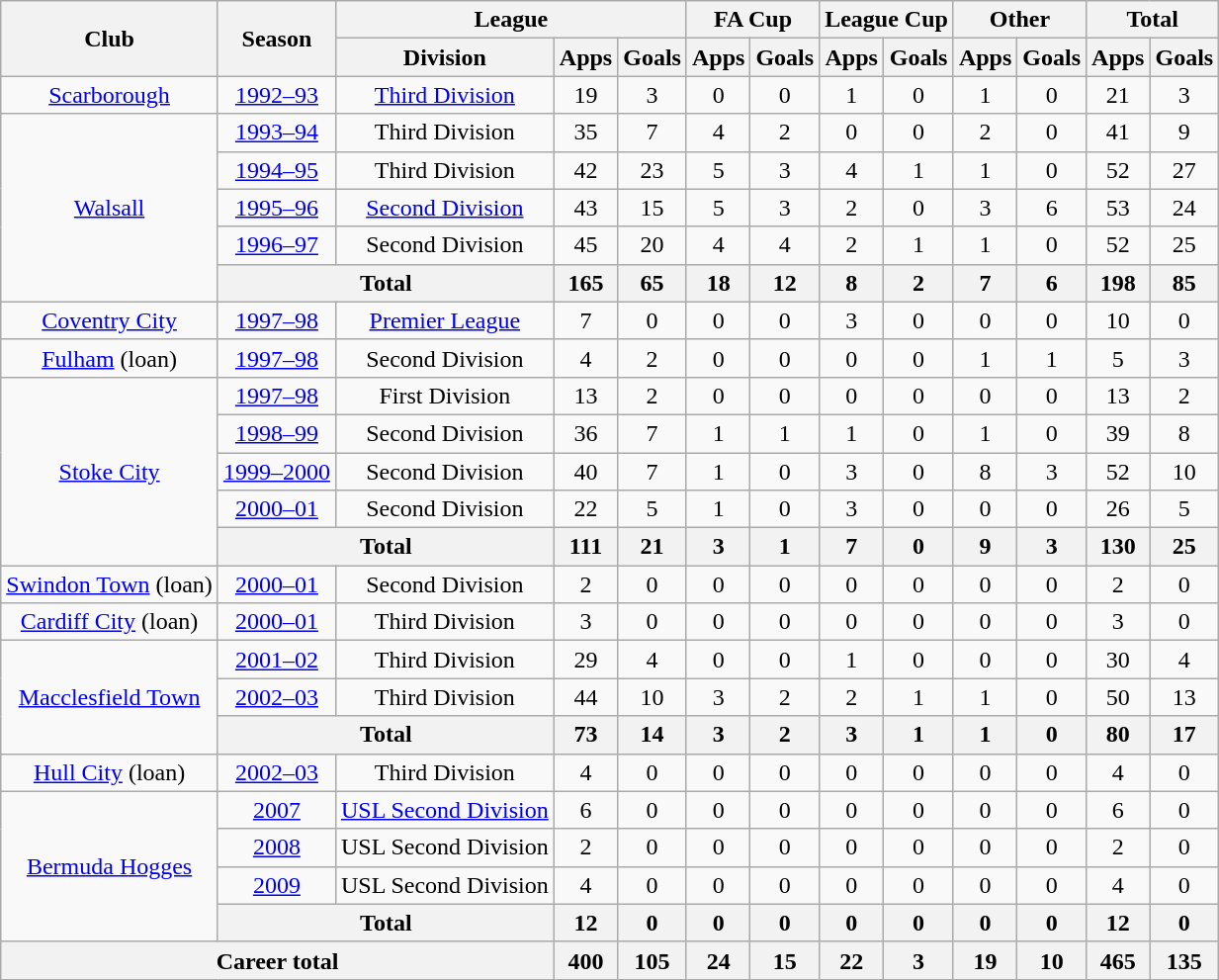<table class="wikitable" style="text-align:center">
<tr>
<th rowspan="2">Club</th>
<th rowspan="2">Season</th>
<th colspan="3">League</th>
<th colspan="2">FA Cup</th>
<th colspan="2">League Cup</th>
<th colspan="2">Other</th>
<th colspan="2">Total</th>
</tr>
<tr>
<th>Division</th>
<th>Apps</th>
<th>Goals</th>
<th>Apps</th>
<th>Goals</th>
<th>Apps</th>
<th>Goals</th>
<th>Apps</th>
<th>Goals</th>
<th>Apps</th>
<th>Goals</th>
</tr>
<tr>
<td><a href='#'>Scarborough</a></td>
<td><a href='#'>1992–93</a></td>
<td><a href='#'>Third Division</a></td>
<td>19</td>
<td>3</td>
<td>0</td>
<td>0</td>
<td>1</td>
<td>0</td>
<td>1</td>
<td>0</td>
<td>21</td>
<td>3</td>
</tr>
<tr>
<td rowspan="5"><a href='#'>Walsall</a></td>
<td><a href='#'>1993–94</a></td>
<td>Third Division</td>
<td>35</td>
<td>7</td>
<td>4</td>
<td>2</td>
<td>0</td>
<td>0</td>
<td>2</td>
<td>0</td>
<td>41</td>
<td>9</td>
</tr>
<tr>
<td><a href='#'>1994–95</a></td>
<td>Third Division</td>
<td>42</td>
<td>23</td>
<td>5</td>
<td>3</td>
<td>4</td>
<td>1</td>
<td>1</td>
<td>0</td>
<td>52</td>
<td>27</td>
</tr>
<tr>
<td><a href='#'>1995–96</a></td>
<td><a href='#'>Second Division</a></td>
<td>43</td>
<td>15</td>
<td>5</td>
<td>3</td>
<td>2</td>
<td>0</td>
<td>3</td>
<td>6</td>
<td>53</td>
<td>24</td>
</tr>
<tr>
<td><a href='#'>1996–97</a></td>
<td>Second Division</td>
<td>45</td>
<td>20</td>
<td>4</td>
<td>4</td>
<td>2</td>
<td>1</td>
<td>1</td>
<td>0</td>
<td>52</td>
<td>25</td>
</tr>
<tr>
<th colspan="2">Total</th>
<th>165</th>
<th>65</th>
<th>18</th>
<th>12</th>
<th>8</th>
<th>2</th>
<th>7</th>
<th>6</th>
<th>198</th>
<th>85</th>
</tr>
<tr>
<td><a href='#'>Coventry City</a></td>
<td><a href='#'>1997–98</a></td>
<td><a href='#'>Premier League</a></td>
<td>7</td>
<td>0</td>
<td>0</td>
<td>0</td>
<td>3</td>
<td>0</td>
<td>0</td>
<td>0</td>
<td>10</td>
<td>0</td>
</tr>
<tr>
<td><a href='#'>Fulham</a> (loan)</td>
<td><a href='#'>1997–98</a></td>
<td>Second Division</td>
<td>4</td>
<td>2</td>
<td>0</td>
<td>0</td>
<td>0</td>
<td>0</td>
<td>1</td>
<td>1</td>
<td>5</td>
<td>3</td>
</tr>
<tr>
<td rowspan="5"><a href='#'>Stoke City</a></td>
<td><a href='#'>1997–98</a></td>
<td>First Division</td>
<td>13</td>
<td>2</td>
<td>0</td>
<td>0</td>
<td>0</td>
<td>0</td>
<td>0</td>
<td>0</td>
<td>13</td>
<td>2</td>
</tr>
<tr>
<td><a href='#'>1998–99</a></td>
<td>Second Division</td>
<td>36</td>
<td>7</td>
<td>1</td>
<td>1</td>
<td>1</td>
<td>0</td>
<td>1</td>
<td>0</td>
<td>39</td>
<td>8</td>
</tr>
<tr>
<td><a href='#'>1999–2000</a></td>
<td>Second Division</td>
<td>40</td>
<td>7</td>
<td>1</td>
<td>0</td>
<td>3</td>
<td>0</td>
<td>8</td>
<td>3</td>
<td>52</td>
<td>10</td>
</tr>
<tr>
<td><a href='#'>2000–01</a></td>
<td>Second Division</td>
<td>22</td>
<td>5</td>
<td>1</td>
<td>0</td>
<td>3</td>
<td>0</td>
<td>0</td>
<td>0</td>
<td>26</td>
<td>5</td>
</tr>
<tr>
<th colspan="2">Total</th>
<th>111</th>
<th>21</th>
<th>3</th>
<th>1</th>
<th>7</th>
<th>0</th>
<th>9</th>
<th>3</th>
<th>130</th>
<th>25</th>
</tr>
<tr>
<td><a href='#'>Swindon Town</a> (loan)</td>
<td><a href='#'>2000–01</a></td>
<td>Second Division</td>
<td>2</td>
<td>0</td>
<td>0</td>
<td>0</td>
<td>0</td>
<td>0</td>
<td>0</td>
<td>0</td>
<td>2</td>
<td>0</td>
</tr>
<tr>
<td><a href='#'>Cardiff City</a> (loan)</td>
<td><a href='#'>2000–01</a></td>
<td>Third Division</td>
<td>3</td>
<td>0</td>
<td>0</td>
<td>0</td>
<td>0</td>
<td>0</td>
<td>0</td>
<td>0</td>
<td>3</td>
<td>0</td>
</tr>
<tr>
<td rowspan=3><a href='#'>Macclesfield Town</a></td>
<td><a href='#'>2001–02</a></td>
<td>Third Division</td>
<td>29</td>
<td>4</td>
<td>0</td>
<td>0</td>
<td>1</td>
<td>0</td>
<td>0</td>
<td>0</td>
<td>30</td>
<td>4</td>
</tr>
<tr>
<td><a href='#'>2002–03</a></td>
<td>Third Division</td>
<td>44</td>
<td>10</td>
<td>3</td>
<td>2</td>
<td>2</td>
<td>1</td>
<td>1</td>
<td>0</td>
<td>50</td>
<td>13</td>
</tr>
<tr>
<th colspan="2">Total</th>
<th>73</th>
<th>14</th>
<th>3</th>
<th>2</th>
<th>3</th>
<th>1</th>
<th>1</th>
<th>0</th>
<th>80</th>
<th>17</th>
</tr>
<tr>
<td><a href='#'>Hull City</a> (loan)</td>
<td><a href='#'>2002–03</a></td>
<td>Third Division</td>
<td>4</td>
<td>0</td>
<td>0</td>
<td>0</td>
<td>0</td>
<td>0</td>
<td>0</td>
<td>0</td>
<td>4</td>
<td>0</td>
</tr>
<tr>
<td rowspan="4"><a href='#'>Bermuda Hogges</a></td>
<td><a href='#'>2007</a></td>
<td><a href='#'>USL Second Division</a></td>
<td>6</td>
<td>0</td>
<td>0</td>
<td>0</td>
<td>0</td>
<td>0</td>
<td>0</td>
<td>0</td>
<td>6</td>
<td>0</td>
</tr>
<tr>
<td><a href='#'>2008</a></td>
<td>USL Second Division</td>
<td>2</td>
<td>0</td>
<td>0</td>
<td>0</td>
<td>0</td>
<td>0</td>
<td>0</td>
<td>0</td>
<td>2</td>
<td>0</td>
</tr>
<tr>
<td><a href='#'>2009</a></td>
<td>USL Second Division</td>
<td>4</td>
<td>0</td>
<td>0</td>
<td>0</td>
<td>0</td>
<td>0</td>
<td>0</td>
<td>0</td>
<td>4</td>
<td>0</td>
</tr>
<tr>
<th colspan="2">Total</th>
<th>12</th>
<th>0</th>
<th>0</th>
<th>0</th>
<th>0</th>
<th>0</th>
<th>0</th>
<th>0</th>
<th>12</th>
<th>0</th>
</tr>
<tr>
<th colspan="3">Career total</th>
<th>400</th>
<th>105</th>
<th>24</th>
<th>15</th>
<th>22</th>
<th>3</th>
<th>19</th>
<th>10</th>
<th>465</th>
<th>135</th>
</tr>
</table>
